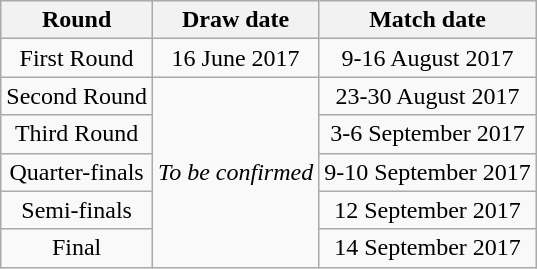<table class="wikitable" style="text-align:center">
<tr>
<th>Round</th>
<th>Draw date</th>
<th>Match date</th>
</tr>
<tr>
<td>First Round</td>
<td>16 June 2017</td>
<td>9-16 August 2017</td>
</tr>
<tr>
<td>Second Round</td>
<td rowspan=5><em>To be confirmed</em></td>
<td>23-30 August 2017</td>
</tr>
<tr>
<td>Third Round</td>
<td>3-6 September 2017</td>
</tr>
<tr>
<td>Quarter-finals</td>
<td>9-10 September 2017</td>
</tr>
<tr>
<td>Semi-finals</td>
<td>12 September 2017</td>
</tr>
<tr>
<td>Final</td>
<td>14 September 2017</td>
</tr>
</table>
